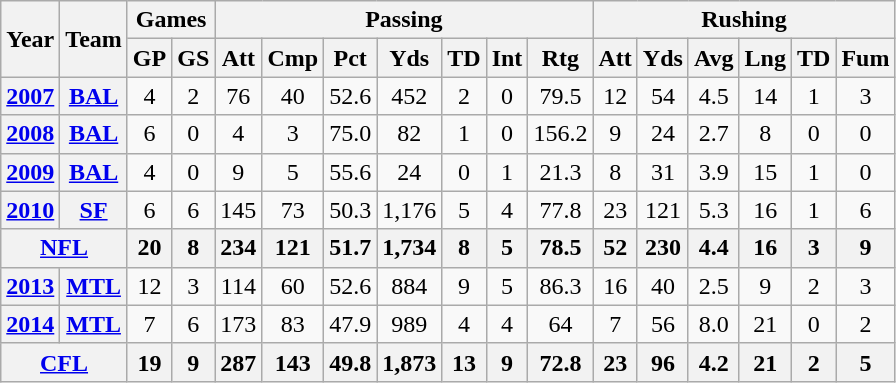<table class="wikitable" style="text-align: center;">
<tr>
<th rowspan="2">Year</th>
<th rowspan="2">Team</th>
<th colspan="2">Games</th>
<th colspan="7">Passing</th>
<th colspan="6">Rushing</th>
</tr>
<tr>
<th>GP</th>
<th>GS</th>
<th>Att</th>
<th>Cmp</th>
<th>Pct</th>
<th>Yds</th>
<th>TD</th>
<th>Int</th>
<th>Rtg</th>
<th>Att</th>
<th>Yds</th>
<th>Avg</th>
<th>Lng</th>
<th>TD</th>
<th>Fum</th>
</tr>
<tr>
<th><a href='#'>2007</a></th>
<th><a href='#'>BAL</a></th>
<td>4</td>
<td>2</td>
<td>76</td>
<td>40</td>
<td>52.6</td>
<td>452</td>
<td>2</td>
<td>0</td>
<td>79.5</td>
<td>12</td>
<td>54</td>
<td>4.5</td>
<td>14</td>
<td>1</td>
<td>3</td>
</tr>
<tr>
<th><a href='#'>2008</a></th>
<th><a href='#'>BAL</a></th>
<td>6</td>
<td>0</td>
<td>4</td>
<td>3</td>
<td>75.0</td>
<td>82</td>
<td>1</td>
<td>0</td>
<td>156.2</td>
<td>9</td>
<td>24</td>
<td>2.7</td>
<td>8</td>
<td>0</td>
<td>0</td>
</tr>
<tr>
<th><a href='#'>2009</a></th>
<th><a href='#'>BAL</a></th>
<td>4</td>
<td>0</td>
<td>9</td>
<td>5</td>
<td>55.6</td>
<td>24</td>
<td>0</td>
<td>1</td>
<td>21.3</td>
<td>8</td>
<td>31</td>
<td>3.9</td>
<td>15</td>
<td>1</td>
<td>0</td>
</tr>
<tr>
<th><a href='#'>2010</a></th>
<th><a href='#'>SF</a></th>
<td>6</td>
<td>6</td>
<td>145</td>
<td>73</td>
<td>50.3</td>
<td>1,176</td>
<td>5</td>
<td>4</td>
<td>77.8</td>
<td>23</td>
<td>121</td>
<td>5.3</td>
<td>16</td>
<td>1</td>
<td>6</td>
</tr>
<tr>
<th colspan="2"><a href='#'>NFL</a> </th>
<th>20</th>
<th>8</th>
<th>234</th>
<th>121</th>
<th>51.7</th>
<th>1,734</th>
<th>8</th>
<th>5</th>
<th>78.5</th>
<th>52</th>
<th>230</th>
<th>4.4</th>
<th>16</th>
<th>3</th>
<th>9</th>
</tr>
<tr>
<th><a href='#'>2013</a></th>
<th><a href='#'>MTL</a></th>
<td>12</td>
<td>3</td>
<td>114</td>
<td>60</td>
<td>52.6</td>
<td>884</td>
<td>9</td>
<td>5</td>
<td>86.3</td>
<td>16</td>
<td>40</td>
<td>2.5</td>
<td>9</td>
<td>2</td>
<td>3</td>
</tr>
<tr>
<th><a href='#'>2014</a></th>
<th><a href='#'>MTL</a></th>
<td>7</td>
<td>6</td>
<td>173</td>
<td>83</td>
<td>47.9</td>
<td>989</td>
<td>4</td>
<td>4</td>
<td>64</td>
<td>7</td>
<td>56</td>
<td>8.0</td>
<td>21</td>
<td>0</td>
<td>2</td>
</tr>
<tr>
<th colspan="2"><a href='#'>CFL</a> </th>
<th>19</th>
<th>9</th>
<th>287</th>
<th>143</th>
<th>49.8</th>
<th>1,873</th>
<th>13</th>
<th>9</th>
<th>72.8</th>
<th>23</th>
<th>96</th>
<th>4.2</th>
<th>21</th>
<th>2</th>
<th>5</th>
</tr>
</table>
